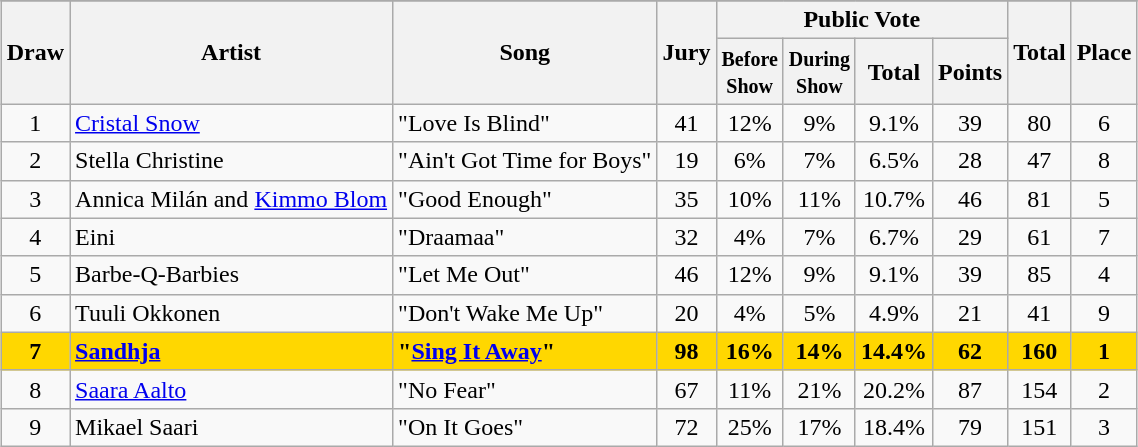<table class="sortable wikitable" style="margin: 1em auto 1em auto; text-align:center;">
<tr>
</tr>
<tr>
<th rowspan="2">Draw</th>
<th rowspan="2">Artist</th>
<th rowspan="2">Song</th>
<th rowspan="2">Jury</th>
<th colspan="4">Public Vote</th>
<th rowspan="2">Total</th>
<th rowspan="2">Place</th>
</tr>
<tr>
<th><small>Before<br>Show</small></th>
<th><small>During<br>Show</small></th>
<th>Total</th>
<th>Points</th>
</tr>
<tr>
<td>1</td>
<td align="left"><a href='#'>Cristal Snow</a></td>
<td align="left">"Love Is Blind"</td>
<td>41</td>
<td>12%</td>
<td>9%</td>
<td>9.1%</td>
<td>39</td>
<td>80</td>
<td>6</td>
</tr>
<tr>
<td>2</td>
<td align="left">Stella Christine</td>
<td align="left">"Ain't Got Time for Boys"</td>
<td>19</td>
<td>6%</td>
<td>7%</td>
<td>6.5%</td>
<td>28</td>
<td>47</td>
<td>8</td>
</tr>
<tr>
<td>3</td>
<td align="left">Annica Milán and <a href='#'>Kimmo Blom</a></td>
<td align="left">"Good Enough"</td>
<td>35</td>
<td>10%</td>
<td>11%</td>
<td>10.7%</td>
<td>46</td>
<td>81</td>
<td>5</td>
</tr>
<tr>
<td>4</td>
<td align="left">Eini</td>
<td align="left">"Draamaa"</td>
<td>32</td>
<td>4%</td>
<td>7%</td>
<td>6.7%</td>
<td>29</td>
<td>61</td>
<td>7</td>
</tr>
<tr>
<td>5</td>
<td align="left">Barbe-Q-Barbies</td>
<td align="left">"Let Me Out"</td>
<td>46</td>
<td>12%</td>
<td>9%</td>
<td>9.1%</td>
<td>39</td>
<td>85</td>
<td>4</td>
</tr>
<tr>
<td>6</td>
<td align="left">Tuuli Okkonen</td>
<td align="left">"Don't Wake Me Up"</td>
<td>20</td>
<td>4%</td>
<td>5%</td>
<td>4.9%</td>
<td>21</td>
<td>41</td>
<td>9</td>
</tr>
<tr style="font-weight:bold; background:gold;">
<td>7</td>
<td align="left"><a href='#'>Sandhja</a></td>
<td align="left">"<a href='#'>Sing It Away</a>"</td>
<td>98</td>
<td>16%</td>
<td>14%</td>
<td>14.4%</td>
<td>62</td>
<td>160</td>
<td>1</td>
</tr>
<tr>
<td>8</td>
<td align="left"><a href='#'>Saara Aalto</a></td>
<td align="left">"No Fear"</td>
<td>67</td>
<td>11%</td>
<td>21%</td>
<td>20.2%</td>
<td>87</td>
<td>154</td>
<td>2</td>
</tr>
<tr>
<td>9</td>
<td align="left">Mikael Saari</td>
<td align="left">"On It Goes"</td>
<td>72</td>
<td>25%</td>
<td>17%</td>
<td>18.4%</td>
<td>79</td>
<td>151</td>
<td>3</td>
</tr>
</table>
